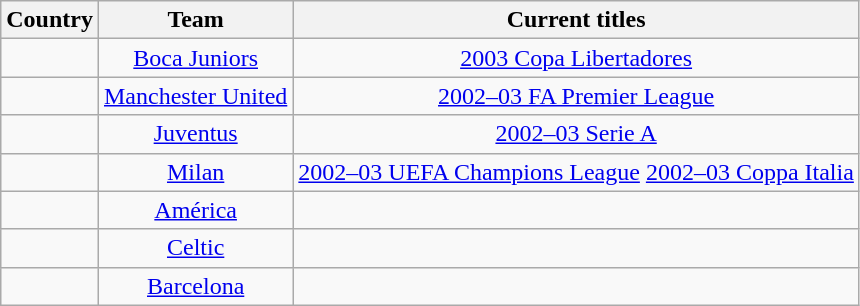<table class="wikitable sortable" style="text-align:center">
<tr>
<th>Country</th>
<th>Team</th>
<th>Current titles</th>
</tr>
<tr>
<td></td>
<td><a href='#'>Boca Juniors</a></td>
<td><a href='#'>2003 Copa Libertadores</a></td>
</tr>
<tr>
<td></td>
<td><a href='#'>Manchester United</a></td>
<td><a href='#'>2002–03 FA Premier League</a></td>
</tr>
<tr>
<td></td>
<td><a href='#'>Juventus</a></td>
<td><a href='#'>2002–03 Serie A</a></td>
</tr>
<tr>
<td></td>
<td><a href='#'>Milan</a></td>
<td><a href='#'>2002–03 UEFA Champions League</a> <a href='#'>2002–03 Coppa Italia</a></td>
</tr>
<tr>
<td></td>
<td><a href='#'>América</a></td>
<td></td>
</tr>
<tr>
<td></td>
<td><a href='#'>Celtic</a></td>
<td></td>
</tr>
<tr>
<td></td>
<td><a href='#'>Barcelona</a></td>
<td></td>
</tr>
</table>
